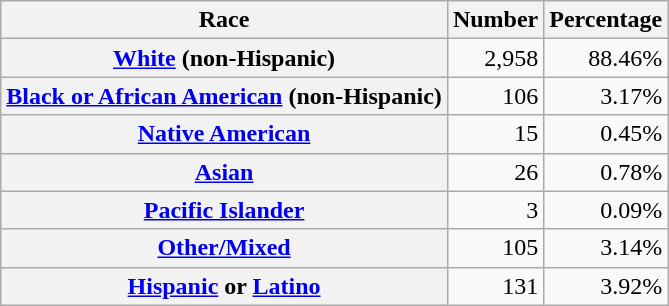<table class="wikitable" style="text-align:right">
<tr>
<th scope="col">Race</th>
<th scope="col">Number</th>
<th scope="col">Percentage</th>
</tr>
<tr>
<th scope="row"><a href='#'>White</a> (non-Hispanic)</th>
<td>2,958</td>
<td>88.46%</td>
</tr>
<tr>
<th scope="row"><a href='#'>Black or African American</a> (non-Hispanic)</th>
<td>106</td>
<td>3.17%</td>
</tr>
<tr>
<th scope="row"><a href='#'>Native American</a></th>
<td>15</td>
<td>0.45%</td>
</tr>
<tr>
<th scope="row"><a href='#'>Asian</a></th>
<td>26</td>
<td>0.78%</td>
</tr>
<tr>
<th scope="row"><a href='#'>Pacific Islander</a></th>
<td>3</td>
<td>0.09%</td>
</tr>
<tr>
<th scope="row"><a href='#'>Other/Mixed</a></th>
<td>105</td>
<td>3.14%</td>
</tr>
<tr>
<th scope="row"><a href='#'>Hispanic</a> or <a href='#'>Latino</a></th>
<td>131</td>
<td>3.92%</td>
</tr>
</table>
